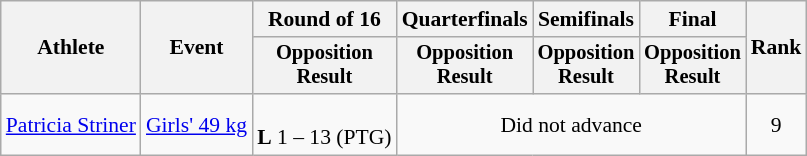<table class="wikitable" style="font-size:90%;">
<tr>
<th rowspan=2>Athlete</th>
<th rowspan=2>Event</th>
<th>Round of 16</th>
<th>Quarterfinals</th>
<th>Semifinals</th>
<th>Final</th>
<th rowspan=2>Rank</th>
</tr>
<tr style="font-size:95%">
<th>Opposition<br>Result</th>
<th>Opposition<br>Result</th>
<th>Opposition<br>Result</th>
<th>Opposition<br>Result</th>
</tr>
<tr align=center>
<td align=left><a href='#'>Patricia Striner</a></td>
<td align=left><a href='#'>Girls' 49 kg</a></td>
<td><br><strong>L</strong> 1 – 13 (PTG)</td>
<td colspan=3>Did not advance</td>
<td>9</td>
</tr>
</table>
